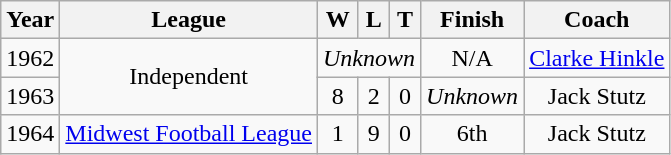<table class="wikitable" style="text-align:center">
<tr>
<th>Year</th>
<th>League</th>
<th>W</th>
<th>L</th>
<th>T</th>
<th>Finish</th>
<th>Coach</th>
</tr>
<tr>
<td>1962</td>
<td rowspan="2">Independent</td>
<td colspan="3"><em>Unknown</em></td>
<td>N/A</td>
<td><a href='#'>Clarke Hinkle</a></td>
</tr>
<tr>
<td>1963</td>
<td>8</td>
<td>2</td>
<td>0</td>
<td><em>Unknown</em></td>
<td>Jack Stutz</td>
</tr>
<tr>
<td>1964</td>
<td><a href='#'>Midwest Football League</a></td>
<td>1</td>
<td>9</td>
<td>0</td>
<td>6th</td>
<td>Jack Stutz</td>
</tr>
</table>
